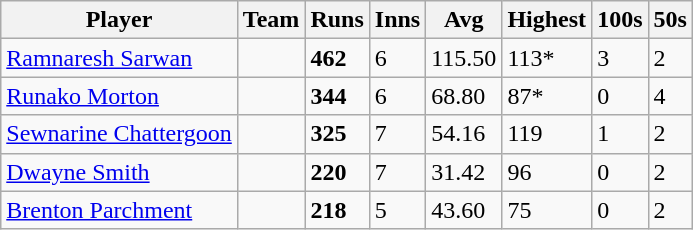<table class="wikitable">
<tr>
<th>Player</th>
<th>Team</th>
<th>Runs</th>
<th>Inns</th>
<th>Avg</th>
<th>Highest</th>
<th>100s</th>
<th>50s</th>
</tr>
<tr>
<td><a href='#'>Ramnaresh Sarwan</a></td>
<td></td>
<td><strong>462</strong></td>
<td>6</td>
<td>115.50</td>
<td>113*</td>
<td>3</td>
<td>2</td>
</tr>
<tr>
<td><a href='#'>Runako Morton</a></td>
<td></td>
<td><strong>344</strong></td>
<td>6</td>
<td>68.80</td>
<td>87*</td>
<td>0</td>
<td>4</td>
</tr>
<tr>
<td><a href='#'>Sewnarine Chattergoon</a></td>
<td></td>
<td><strong>325</strong></td>
<td>7</td>
<td>54.16</td>
<td>119</td>
<td>1</td>
<td>2</td>
</tr>
<tr>
<td><a href='#'>Dwayne Smith</a></td>
<td></td>
<td><strong>220</strong></td>
<td>7</td>
<td>31.42</td>
<td>96</td>
<td>0</td>
<td>2</td>
</tr>
<tr>
<td><a href='#'>Brenton Parchment</a></td>
<td></td>
<td><strong>218</strong></td>
<td>5</td>
<td>43.60</td>
<td>75</td>
<td>0</td>
<td>2</td>
</tr>
</table>
